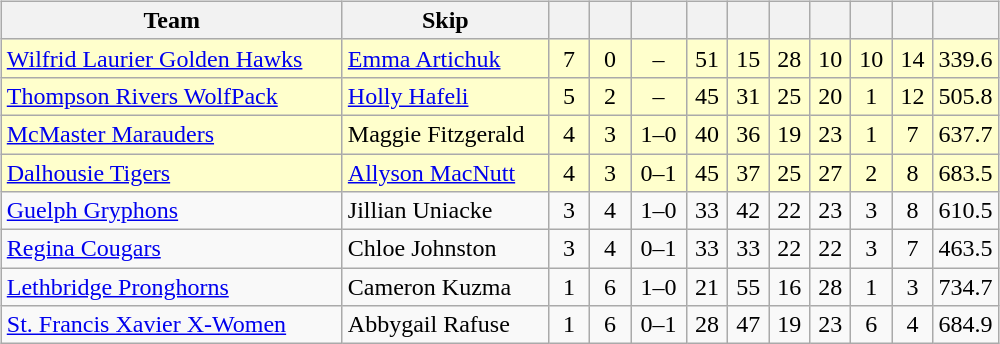<table>
<tr>
<td valign=top width=10%><br><table class=wikitable  style="text-align:center;">
<tr>
<th width=220>Team</th>
<th width=130>Skip</th>
<th width=20></th>
<th width=20></th>
<th width=30></th>
<th width=20></th>
<th width=20></th>
<th width=20></th>
<th width=20></th>
<th width=20></th>
<th width=20></th>
<th width=20></th>
</tr>
<tr bgcolor=#ffffcc>
<td style="text-align:left;"> <a href='#'>Wilfrid Laurier Golden Hawks</a></td>
<td style="text-align:left;"><a href='#'>Emma Artichuk</a></td>
<td>7</td>
<td>0</td>
<td>–</td>
<td>51</td>
<td>15</td>
<td>28</td>
<td>10</td>
<td>10</td>
<td>14</td>
<td>339.6</td>
</tr>
<tr bgcolor=#ffffcc>
<td style="text-align:left;"> <a href='#'>Thompson Rivers WolfPack</a></td>
<td style="text-align:left;"><a href='#'>Holly Hafeli</a></td>
<td>5</td>
<td>2</td>
<td>–</td>
<td>45</td>
<td>31</td>
<td>25</td>
<td>20</td>
<td>1</td>
<td>12</td>
<td>505.8</td>
</tr>
<tr bgcolor=#ffffcc>
<td style="text-align:left;"> <a href='#'>McMaster Marauders</a></td>
<td style="text-align:left;">Maggie Fitzgerald</td>
<td>4</td>
<td>3</td>
<td>1–0</td>
<td>40</td>
<td>36</td>
<td>19</td>
<td>23</td>
<td>1</td>
<td>7</td>
<td>637.7</td>
</tr>
<tr bgcolor=#ffffcc>
<td style="text-align:left;"> <a href='#'>Dalhousie Tigers</a></td>
<td style="text-align:left;"><a href='#'>Allyson MacNutt</a></td>
<td>4</td>
<td>3</td>
<td>0–1</td>
<td>45</td>
<td>37</td>
<td>25</td>
<td>27</td>
<td>2</td>
<td>8</td>
<td>683.5</td>
</tr>
<tr>
<td style="text-align:left;"> <a href='#'>Guelph Gryphons</a></td>
<td style="text-align:left;">Jillian Uniacke</td>
<td>3</td>
<td>4</td>
<td>1–0</td>
<td>33</td>
<td>42</td>
<td>22</td>
<td>23</td>
<td>3</td>
<td>8</td>
<td>610.5</td>
</tr>
<tr>
<td style="text-align:left;"> <a href='#'>Regina Cougars</a></td>
<td style="text-align:left;">Chloe Johnston</td>
<td>3</td>
<td>4</td>
<td>0–1</td>
<td>33</td>
<td>33</td>
<td>22</td>
<td>22</td>
<td>3</td>
<td>7</td>
<td>463.5</td>
</tr>
<tr>
<td style="text-align:left;"> <a href='#'>Lethbridge Pronghorns</a></td>
<td style="text-align:left;">Cameron Kuzma</td>
<td>1</td>
<td>6</td>
<td>1–0</td>
<td>21</td>
<td>55</td>
<td>16</td>
<td>28</td>
<td>1</td>
<td>3</td>
<td>734.7</td>
</tr>
<tr>
<td style="text-align:left;"> <a href='#'>St. Francis Xavier X-Women</a></td>
<td style="text-align:left;">Abbygail Rafuse</td>
<td>1</td>
<td>6</td>
<td>0–1</td>
<td>28</td>
<td>47</td>
<td>19</td>
<td>23</td>
<td>6</td>
<td>4</td>
<td>684.9</td>
</tr>
</table>
</td>
</tr>
</table>
